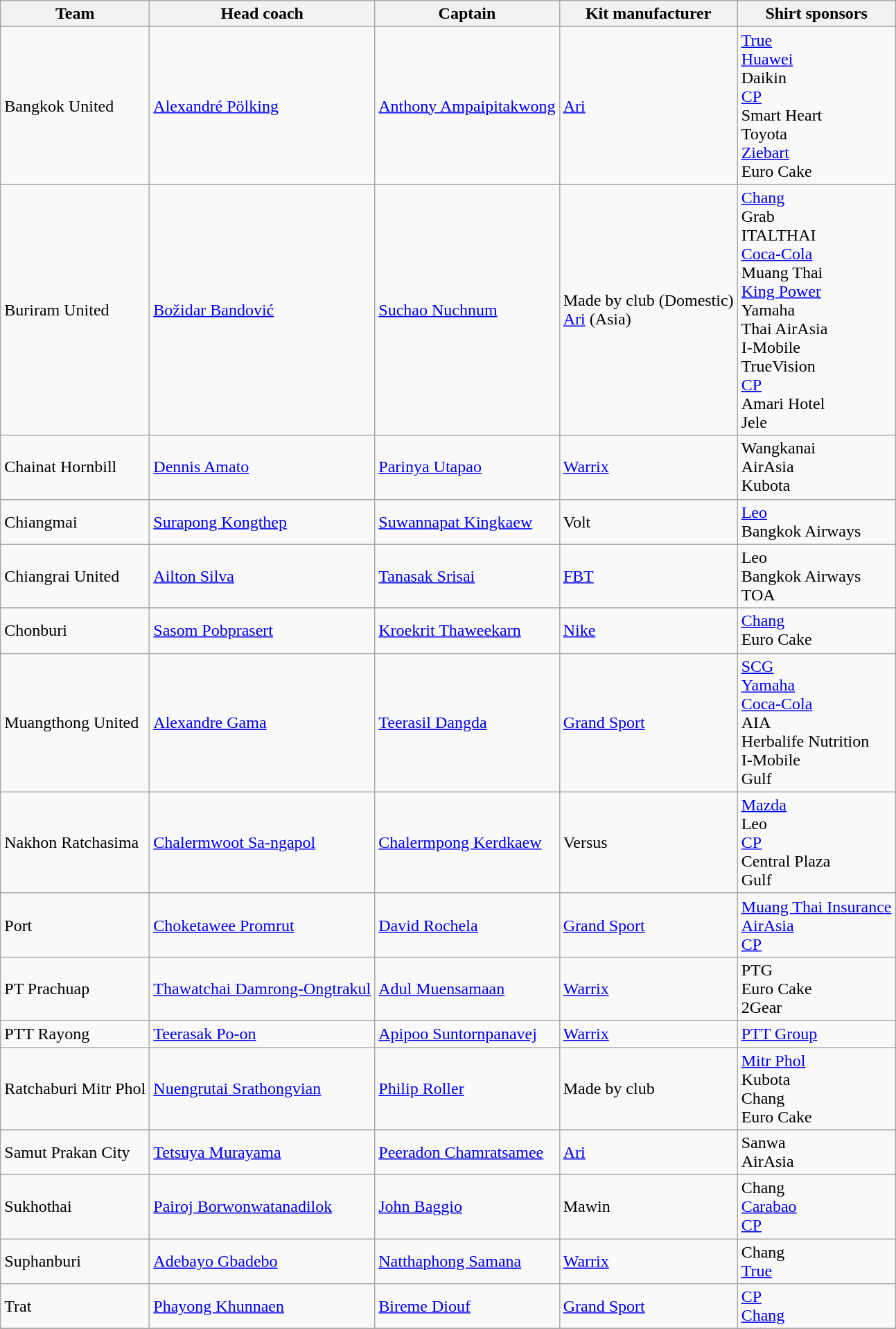<table class="wikitable sortable" style="text-align: left;">
<tr>
<th>Team</th>
<th>Head coach</th>
<th>Captain</th>
<th>Kit manufacturer</th>
<th>Shirt sponsors</th>
</tr>
<tr>
<td>Bangkok United</td>
<td> <a href='#'>Alexandré Pölking</a></td>
<td> <a href='#'>Anthony Ampaipitakwong</a></td>
<td><a href='#'>Ari</a></td>
<td><a href='#'>True</a><br><a href='#'>Huawei</a><br>Daikin<br><a href='#'>CP</a><br>Smart Heart<br>Toyota<br><a href='#'>Ziebart</a><br>Euro Cake</td>
</tr>
<tr>
<td>Buriram United</td>
<td> <a href='#'>Božidar Bandović</a></td>
<td> <a href='#'>Suchao Nuchnum</a></td>
<td>Made by club (Domestic) <br> <a href='#'>Ari</a> (Asia)</td>
<td><a href='#'>Chang</a><br>Grab<br>ITALTHAI<br><a href='#'>Coca-Cola</a><br>Muang Thai<br><a href='#'>King Power</a><br>Yamaha<br>Thai AirAsia<br>I-Mobile<br>TrueVision<br><a href='#'>CP</a><br>Amari Hotel<br>Jele</td>
</tr>
<tr>
<td>Chainat Hornbill</td>
<td> <a href='#'>Dennis Amato</a></td>
<td> <a href='#'>Parinya Utapao</a></td>
<td><a href='#'>Warrix</a></td>
<td>Wangkanai<br>AirAsia<br>Kubota</td>
</tr>
<tr>
<td>Chiangmai</td>
<td> <a href='#'>Surapong Kongthep</a></td>
<td> <a href='#'>Suwannapat Kingkaew</a></td>
<td>Volt</td>
<td><a href='#'>Leo</a><br>Bangkok Airways</td>
</tr>
<tr>
<td>Chiangrai United</td>
<td> <a href='#'>Ailton Silva</a></td>
<td> <a href='#'>Tanasak Srisai</a></td>
<td><a href='#'>FBT</a></td>
<td>Leo<br>Bangkok Airways<br>TOA</td>
</tr>
<tr>
<td>Chonburi</td>
<td> <a href='#'>Sasom Pobprasert</a></td>
<td> <a href='#'>Kroekrit Thaweekarn</a></td>
<td><a href='#'>Nike</a></td>
<td><a href='#'>Chang</a><br>Euro Cake</td>
</tr>
<tr>
<td>Muangthong United</td>
<td> <a href='#'>Alexandre Gama</a></td>
<td> <a href='#'>Teerasil Dangda</a></td>
<td><a href='#'>Grand Sport</a></td>
<td><a href='#'>SCG</a><br><a href='#'>Yamaha</a><br><a href='#'>Coca-Cola</a><br>AIA<br>Herbalife Nutrition<br>I-Mobile<br>Gulf</td>
</tr>
<tr>
<td>Nakhon Ratchasima</td>
<td> <a href='#'>Chalermwoot Sa-ngapol</a></td>
<td> <a href='#'>Chalermpong Kerdkaew</a></td>
<td>Versus</td>
<td><a href='#'>Mazda</a><br>Leo<br><a href='#'>CP</a><br>Central Plaza<br>Gulf</td>
</tr>
<tr>
<td>Port</td>
<td> <a href='#'>Choketawee Promrut</a></td>
<td> <a href='#'>David Rochela</a></td>
<td><a href='#'>Grand Sport</a></td>
<td><a href='#'>Muang Thai Insurance</a><br><a href='#'>AirAsia</a><br><a href='#'>CP</a></td>
</tr>
<tr>
<td>PT Prachuap</td>
<td> <a href='#'>Thawatchai Damrong-Ongtrakul</a></td>
<td> <a href='#'>Adul Muensamaan</a></td>
<td><a href='#'>Warrix</a></td>
<td>PTG<br>Euro Cake<br>2Gear</td>
</tr>
<tr>
<td>PTT Rayong</td>
<td> <a href='#'>Teerasak Po-on</a></td>
<td> <a href='#'>Apipoo Suntornpanavej</a></td>
<td><a href='#'>Warrix</a></td>
<td><a href='#'>PTT Group</a></td>
</tr>
<tr>
<td>Ratchaburi Mitr Phol</td>
<td> <a href='#'>Nuengrutai Srathongvian</a></td>
<td> <a href='#'>Philip Roller</a></td>
<td>Made by club</td>
<td><a href='#'>Mitr Phol</a><br>Kubota<br>Chang<br>Euro Cake</td>
</tr>
<tr>
<td>Samut Prakan City</td>
<td> <a href='#'>Tetsuya Murayama</a></td>
<td> <a href='#'>Peeradon Chamratsamee</a></td>
<td><a href='#'>Ari</a></td>
<td>Sanwa<br>AirAsia</td>
</tr>
<tr>
<td>Sukhothai</td>
<td> <a href='#'>Pairoj Borwonwatanadilok</a></td>
<td> <a href='#'>John Baggio</a></td>
<td>Mawin</td>
<td>Chang<br><a href='#'>Carabao</a><br><a href='#'>CP</a></td>
</tr>
<tr>
<td>Suphanburi</td>
<td> <a href='#'>Adebayo Gbadebo</a></td>
<td> <a href='#'>Natthaphong Samana</a></td>
<td><a href='#'>Warrix</a></td>
<td>Chang<br><a href='#'>True</a></td>
</tr>
<tr>
<td>Trat</td>
<td> <a href='#'>Phayong Khunnaen</a></td>
<td> <a href='#'>Bireme Diouf</a></td>
<td><a href='#'>Grand Sport</a></td>
<td><a href='#'>CP</a><br><a href='#'>Chang</a></td>
</tr>
<tr>
</tr>
</table>
